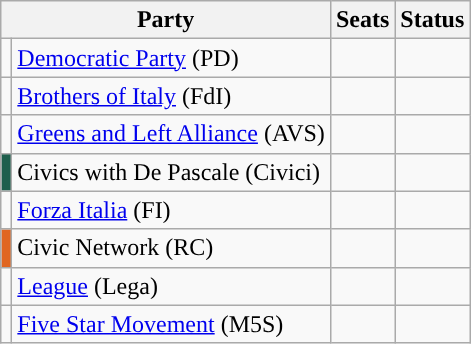<table class=wikitable>
<tr>
<th colspan=2>Party</th>
<th>Seats</th>
<th>Status</th>
</tr>
<tr>
<td></td>
<td><a href='#'>Democratic Party</a> (PD)</td>
<td></td>
<td></td>
</tr>
<tr>
<td></td>
<td><a href='#'>Brothers of Italy</a> (FdI)</td>
<td></td>
<td></td>
</tr>
<tr>
<td></td>
<td><a href='#'>Greens and Left Alliance</a> (AVS)</td>
<td></td>
<td></td>
</tr>
<tr>
<td bgcolor="#1e5f4d"></td>
<td>Civics with De Pascale (Civici)</td>
<td></td>
<td></td>
</tr>
<tr>
<td></td>
<td><a href='#'>Forza Italia</a> (FI)</td>
<td></td>
<td></td>
</tr>
<tr>
<td bgcolor="#E06621"></td>
<td>Civic Network (RC)</td>
<td></td>
<td></td>
</tr>
<tr>
<td></td>
<td><a href='#'>League</a> (Lega)</td>
<td></td>
<td></td>
</tr>
<tr>
<td></td>
<td><a href='#'>Five Star Movement</a> (M5S)</td>
<td></td>
<td></td>
</tr>
</table>
